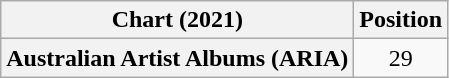<table class="wikitable sortable plainrowheaders" style="text-align:center">
<tr>
<th scope="col">Chart (2021)</th>
<th scope="col">Position</th>
</tr>
<tr>
<th scope="row">Australian Artist Albums (ARIA)</th>
<td>29</td>
</tr>
</table>
